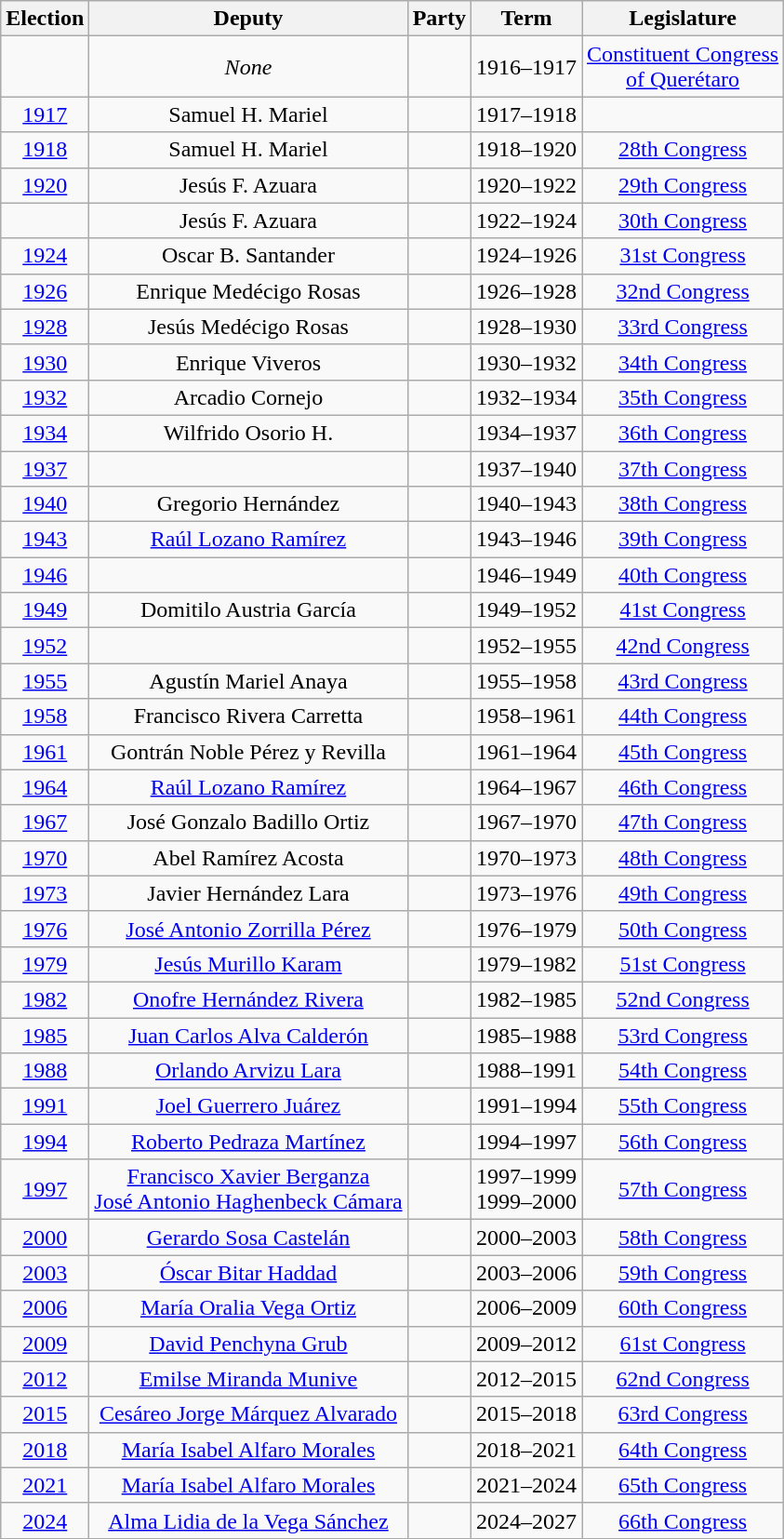<table class="wikitable sortable" style="text-align: center">
<tr>
<th>Election</th>
<th class="unsortable">Deputy</th>
<th class="unsortable">Party</th>
<th class="unsortable">Term</th>
<th class="unsortable">Legislature</th>
</tr>
<tr>
<td></td>
<td><em>None</em></td>
<td></td>
<td>1916–1917</td>
<td><a href='#'>Constituent Congress<br>of Querétaro</a></td>
</tr>
<tr>
<td><a href='#'>1917</a></td>
<td>Samuel H. Mariel</td>
<td></td>
<td>1917–1918</td>
<td></td>
</tr>
<tr>
<td><a href='#'>1918</a></td>
<td>Samuel H. Mariel</td>
<td></td>
<td>1918–1920</td>
<td><a href='#'>28th Congress</a></td>
</tr>
<tr>
<td><a href='#'>1920</a></td>
<td>Jesús F. Azuara</td>
<td></td>
<td>1920–1922</td>
<td><a href='#'>29th Congress</a></td>
</tr>
<tr>
<td></td>
<td>Jesús F. Azuara</td>
<td></td>
<td>1922–1924</td>
<td><a href='#'>30th Congress</a></td>
</tr>
<tr>
<td><a href='#'>1924</a></td>
<td>Oscar B. Santander</td>
<td></td>
<td>1924–1926</td>
<td><a href='#'>31st Congress</a></td>
</tr>
<tr>
<td><a href='#'>1926</a></td>
<td>Enrique Medécigo Rosas</td>
<td></td>
<td>1926–1928</td>
<td><a href='#'>32nd Congress</a></td>
</tr>
<tr>
<td><a href='#'>1928</a></td>
<td>Jesús Medécigo Rosas</td>
<td></td>
<td>1928–1930</td>
<td><a href='#'>33rd Congress</a></td>
</tr>
<tr>
<td><a href='#'>1930</a></td>
<td>Enrique Viveros</td>
<td></td>
<td>1930–1932</td>
<td><a href='#'>34th Congress</a></td>
</tr>
<tr>
<td><a href='#'>1932</a></td>
<td>Arcadio Cornejo</td>
<td></td>
<td>1932–1934</td>
<td><a href='#'>35th Congress</a></td>
</tr>
<tr>
<td><a href='#'>1934</a></td>
<td>Wilfrido Osorio H.</td>
<td></td>
<td>1934–1937</td>
<td><a href='#'>36th Congress</a></td>
</tr>
<tr>
<td><a href='#'>1937</a></td>
<td></td>
<td></td>
<td>1937–1940</td>
<td><a href='#'>37th Congress</a></td>
</tr>
<tr>
<td><a href='#'>1940</a></td>
<td>Gregorio Hernández</td>
<td></td>
<td>1940–1943</td>
<td><a href='#'>38th Congress</a></td>
</tr>
<tr>
<td><a href='#'>1943</a></td>
<td><a href='#'>Raúl Lozano Ramírez</a></td>
<td></td>
<td>1943–1946</td>
<td><a href='#'>39th Congress</a></td>
</tr>
<tr>
<td><a href='#'>1946</a></td>
<td></td>
<td></td>
<td>1946–1949</td>
<td><a href='#'>40th Congress</a></td>
</tr>
<tr>
<td><a href='#'>1949</a></td>
<td>Domitilo Austria García</td>
<td></td>
<td>1949–1952</td>
<td><a href='#'>41st Congress</a></td>
</tr>
<tr>
<td><a href='#'>1952</a></td>
<td></td>
<td></td>
<td>1952–1955</td>
<td><a href='#'>42nd Congress</a></td>
</tr>
<tr>
<td><a href='#'>1955</a></td>
<td>Agustín Mariel Anaya</td>
<td></td>
<td>1955–1958</td>
<td><a href='#'>43rd Congress</a></td>
</tr>
<tr>
<td><a href='#'>1958</a></td>
<td>Francisco Rivera Carretta</td>
<td></td>
<td>1958–1961</td>
<td><a href='#'>44th Congress</a></td>
</tr>
<tr>
<td><a href='#'>1961</a></td>
<td>Gontrán Noble Pérez y Revilla</td>
<td></td>
<td>1961–1964</td>
<td><a href='#'>45th Congress</a></td>
</tr>
<tr>
<td><a href='#'>1964</a></td>
<td><a href='#'>Raúl Lozano Ramírez</a></td>
<td></td>
<td>1964–1967</td>
<td><a href='#'>46th Congress</a></td>
</tr>
<tr>
<td><a href='#'>1967</a></td>
<td>José Gonzalo Badillo Ortiz</td>
<td></td>
<td>1967–1970</td>
<td><a href='#'>47th Congress</a></td>
</tr>
<tr>
<td><a href='#'>1970</a></td>
<td>Abel Ramírez Acosta</td>
<td></td>
<td>1970–1973</td>
<td><a href='#'>48th Congress</a></td>
</tr>
<tr>
<td><a href='#'>1973</a></td>
<td>Javier Hernández Lara</td>
<td></td>
<td>1973–1976</td>
<td><a href='#'>49th Congress</a></td>
</tr>
<tr>
<td><a href='#'>1976</a></td>
<td><a href='#'>José Antonio Zorrilla Pérez</a></td>
<td></td>
<td>1976–1979</td>
<td><a href='#'>50th Congress</a></td>
</tr>
<tr>
<td><a href='#'>1979</a></td>
<td><a href='#'>Jesús Murillo Karam</a></td>
<td></td>
<td>1979–1982</td>
<td><a href='#'>51st Congress</a></td>
</tr>
<tr>
<td><a href='#'>1982</a></td>
<td><a href='#'>Onofre Hernández Rivera</a></td>
<td></td>
<td>1982–1985</td>
<td><a href='#'>52nd Congress</a></td>
</tr>
<tr>
<td><a href='#'>1985</a></td>
<td><a href='#'>Juan Carlos Alva Calderón</a></td>
<td></td>
<td>1985–1988</td>
<td><a href='#'>53rd Congress</a></td>
</tr>
<tr>
<td><a href='#'>1988</a></td>
<td><a href='#'>Orlando Arvizu Lara</a></td>
<td></td>
<td>1988–1991</td>
<td><a href='#'>54th Congress</a></td>
</tr>
<tr>
<td><a href='#'>1991</a></td>
<td><a href='#'>Joel Guerrero Juárez</a></td>
<td></td>
<td>1991–1994</td>
<td><a href='#'>55th Congress</a></td>
</tr>
<tr>
<td><a href='#'>1994</a></td>
<td><a href='#'>Roberto Pedraza Martínez</a></td>
<td></td>
<td>1994–1997</td>
<td><a href='#'>56th Congress</a></td>
</tr>
<tr>
<td><a href='#'>1997</a></td>
<td><a href='#'>Francisco Xavier Berganza</a><br><a href='#'>José Antonio Haghenbeck Cámara</a></td>
<td></td>
<td>1997–1999<br>1999–2000</td>
<td><a href='#'>57th Congress</a></td>
</tr>
<tr>
<td><a href='#'>2000</a></td>
<td><a href='#'>Gerardo Sosa Castelán</a></td>
<td></td>
<td>2000–2003</td>
<td><a href='#'>58th Congress</a></td>
</tr>
<tr>
<td><a href='#'>2003</a></td>
<td><a href='#'>Óscar Bitar Haddad</a></td>
<td></td>
<td>2003–2006</td>
<td><a href='#'>59th Congress</a></td>
</tr>
<tr>
<td><a href='#'>2006</a></td>
<td><a href='#'>María Oralia Vega Ortiz</a></td>
<td></td>
<td>2006–2009</td>
<td><a href='#'>60th Congress</a></td>
</tr>
<tr>
<td><a href='#'>2009</a></td>
<td><a href='#'>David Penchyna Grub</a></td>
<td></td>
<td>2009–2012</td>
<td><a href='#'>61st Congress</a></td>
</tr>
<tr>
<td><a href='#'>2012</a></td>
<td><a href='#'>Emilse Miranda Munive</a></td>
<td></td>
<td>2012–2015</td>
<td><a href='#'>62nd Congress</a></td>
</tr>
<tr>
<td><a href='#'>2015</a></td>
<td><a href='#'>Cesáreo Jorge Márquez Alvarado</a></td>
<td></td>
<td>2015–2018</td>
<td><a href='#'>63rd Congress</a></td>
</tr>
<tr>
<td><a href='#'>2018</a></td>
<td><a href='#'>María Isabel Alfaro Morales</a></td>
<td></td>
<td>2018–2021</td>
<td><a href='#'>64th Congress</a></td>
</tr>
<tr>
<td><a href='#'>2021</a></td>
<td><a href='#'>María Isabel Alfaro Morales</a></td>
<td></td>
<td>2021–2024</td>
<td><a href='#'>65th Congress</a></td>
</tr>
<tr>
<td><a href='#'>2024</a></td>
<td><a href='#'>Alma Lidia de la Vega Sánchez</a></td>
<td></td>
<td>2024–2027</td>
<td><a href='#'>66th Congress</a></td>
</tr>
</table>
